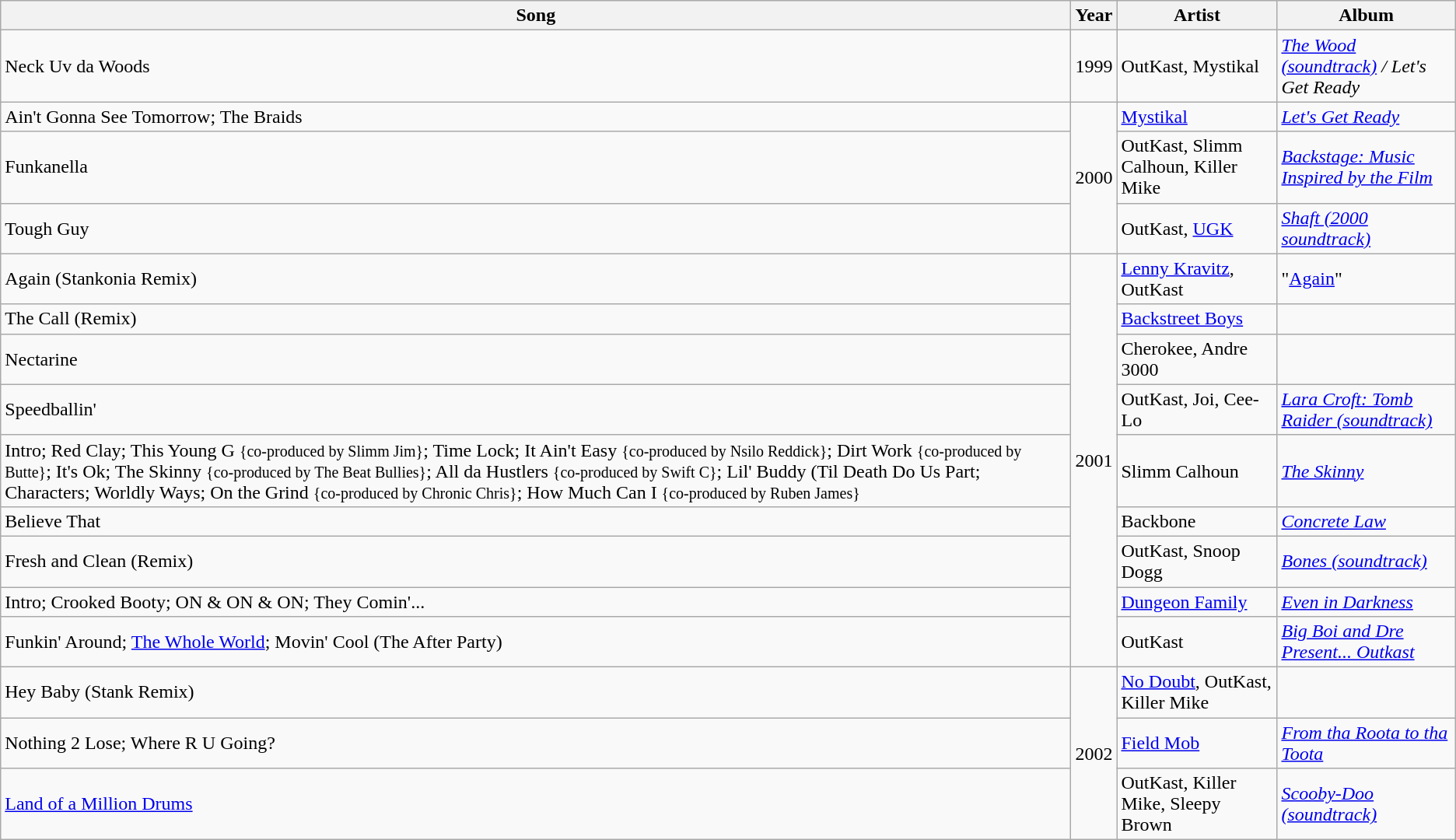<table class="wikitable">
<tr>
<th>Song</th>
<th>Year</th>
<th>Artist</th>
<th>Album</th>
</tr>
<tr>
<td>Neck Uv da Woods</td>
<td>1999</td>
<td>OutKast, Mystikal</td>
<td><em><a href='#'>The Wood (soundtrack)</a> / Let's Get Ready</em></td>
</tr>
<tr>
<td>Ain't Gonna See Tomorrow; The Braids</td>
<td rowspan="3">2000</td>
<td><a href='#'>Mystikal</a></td>
<td><em><a href='#'>Let's Get Ready</a></em></td>
</tr>
<tr>
<td>Funkanella</td>
<td>OutKast, Slimm Calhoun, Killer Mike</td>
<td><em><a href='#'>Backstage: Music Inspired by the Film</a></em></td>
</tr>
<tr>
<td>Tough Guy</td>
<td>OutKast, <a href='#'>UGK</a></td>
<td><em><a href='#'>Shaft (2000 soundtrack)</a></em></td>
</tr>
<tr>
<td>Again (Stankonia Remix)</td>
<td rowspan="9">2001</td>
<td><a href='#'>Lenny Kravitz</a>, OutKast</td>
<td>"<a href='#'>Again</a>"</td>
</tr>
<tr>
<td>The Call (Remix)</td>
<td><a href='#'>Backstreet Boys</a></td>
<td></td>
</tr>
<tr>
<td>Nectarine</td>
<td>Cherokee, Andre 3000</td>
<td></td>
</tr>
<tr>
<td>Speedballin'</td>
<td>OutKast, Joi, Cee-Lo</td>
<td><a href='#'><em>Lara Croft: Tomb Raider (soundtrack)</em></a></td>
</tr>
<tr>
<td>Intro; Red Clay; This Young G <small>{co-produced by Slimm Jim}</small>; Time Lock; It Ain't Easy <small>{co-produced by Nsilo Reddick}</small>; Dirt Work <small>{co-produced by Butte}</small>; It's Ok; The Skinny <small>{co-produced by The Beat Bullies}</small>; All da Hustlers <small>{co-produced by Swift C}</small>; Lil' Buddy (Til Death Do Us Part; Characters; Worldly Ways; On the Grind <small>{co-produced by Chronic Chris}</small>; How Much Can I <small>{co-produced by Ruben James}</small></td>
<td>Slimm Calhoun</td>
<td><a href='#'><em>The Skinny</em></a></td>
</tr>
<tr>
<td>Believe That</td>
<td>Backbone</td>
<td><em><a href='#'>Concrete Law</a></em></td>
</tr>
<tr>
<td>Fresh and Clean (Remix)</td>
<td>OutKast, Snoop Dogg</td>
<td><em><a href='#'>Bones (soundtrack)</a></em></td>
</tr>
<tr>
<td>Intro; Crooked Booty; ON & ON & ON; They Comin'...</td>
<td><a href='#'>Dungeon Family</a></td>
<td><em><a href='#'>Even in Darkness</a></em></td>
</tr>
<tr>
<td>Funkin' Around; <a href='#'>The Whole World</a>; Movin' Cool (The After Party)</td>
<td>OutKast</td>
<td><em><a href='#'>Big Boi and Dre Present... Outkast</a></em></td>
</tr>
<tr>
<td>Hey Baby (Stank Remix)</td>
<td rowspan="3">2002</td>
<td><a href='#'>No Doubt</a>, OutKast, Killer Mike</td>
<td></td>
</tr>
<tr>
<td>Nothing 2 Lose; Where R U Going?</td>
<td><a href='#'>Field Mob</a></td>
<td><em><a href='#'>From tha Roota to tha Toota</a></em></td>
</tr>
<tr>
<td><a href='#'>Land of a Million Drums</a></td>
<td>OutKast, Killer Mike, Sleepy Brown</td>
<td><em><a href='#'>Scooby-Doo (soundtrack)</a></em></td>
</tr>
</table>
